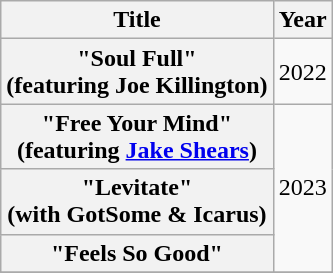<table class="wikitable plainrowheaders" style="text-align:center;">
<tr>
<th rowspan="1">Title</th>
<th rowspan="1">Year</th>
</tr>
<tr>
<th scope="row">"Soul Full"<br>(featuring Joe Killington)</th>
<td>2022</td>
</tr>
<tr>
<th scope="row">"Free Your Mind"<br>(featuring <a href='#'>Jake Shears</a>)</th>
<td rowspan="3">2023</td>
</tr>
<tr>
<th scope="row">"Levitate"<br>(with GotSome & Icarus)</th>
</tr>
<tr>
<th scope="row">"Feels So Good"</th>
</tr>
<tr>
</tr>
</table>
